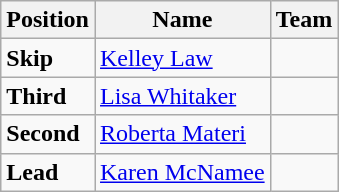<table class="wikitable">
<tr>
<th><strong>Position</strong></th>
<th><strong>Name</strong></th>
<th><strong>Team</strong></th>
</tr>
<tr>
<td><strong>Skip</strong></td>
<td><a href='#'>Kelley Law</a></td>
<td></td>
</tr>
<tr>
<td><strong>Third</strong></td>
<td><a href='#'>Lisa Whitaker</a></td>
<td></td>
</tr>
<tr>
<td><strong>Second</strong></td>
<td><a href='#'>Roberta Materi</a></td>
<td></td>
</tr>
<tr>
<td><strong>Lead</strong></td>
<td><a href='#'>Karen McNamee</a></td>
<td></td>
</tr>
</table>
